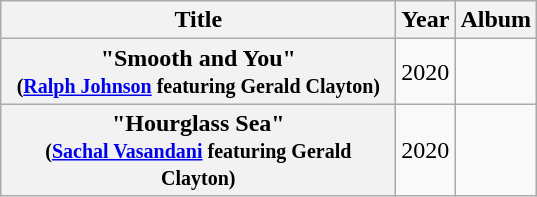<table class="wikitable plainrowheaders" style="text-align:center;">
<tr>
<th scope="col" style="width:16em;">Title</th>
<th scope="col" style="width:1em;">Year</th>
<th scope="col">Album</th>
</tr>
<tr>
<th scope="row">"Smooth and You"<br><small>(<a href='#'>Ralph Johnson</a> featuring Gerald Clayton)</small></th>
<td>2020</td>
<td></td>
</tr>
<tr>
<th scope="row">"Hourglass Sea"<br><small>(<a href='#'>Sachal Vasandani</a> featuring Gerald Clayton)</small></th>
<td>2020</td>
<td></td>
</tr>
</table>
